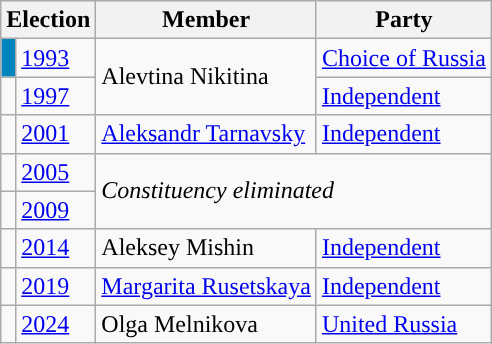<table class="wikitable">
<tr>
<th colspan="2">Election</th>
<th>Member</th>
<th>Party</th>
</tr>
<tr>
<td style="background-color:#0085BE"></td>
<td><a href='#'>1993</a></td>
<td rowspan=2>Alevtina Nikitina</td>
<td><a href='#'>Choice of Russia</a></td>
</tr>
<tr>
<td style="background-color:"></td>
<td><a href='#'>1997</a></td>
<td><a href='#'>Independent</a></td>
</tr>
<tr>
<td style="background-color:"></td>
<td><a href='#'>2001</a></td>
<td><a href='#'>Aleksandr Tarnavsky</a></td>
<td><a href='#'>Independent</a></td>
</tr>
<tr>
<td style="background-color:"></td>
<td><a href='#'>2005</a></td>
<td colspan=2 rowspan=2><em>Constituency eliminated</em></td>
</tr>
<tr>
<td style="background-color:"></td>
<td><a href='#'>2009</a></td>
</tr>
<tr>
<td style="background-color:"></td>
<td><a href='#'>2014</a></td>
<td>Aleksey Mishin</td>
<td><a href='#'>Independent</a></td>
</tr>
<tr>
<td style="background-color:"></td>
<td><a href='#'>2019</a></td>
<td><a href='#'>Margarita Rusetskaya</a></td>
<td><a href='#'>Independent</a></td>
</tr>
<tr>
<td style="background-color:"></td>
<td><a href='#'>2024</a></td>
<td>Olga Melnikova</td>
<td><a href='#'>United Russia</a></td>
</tr>
</table>
